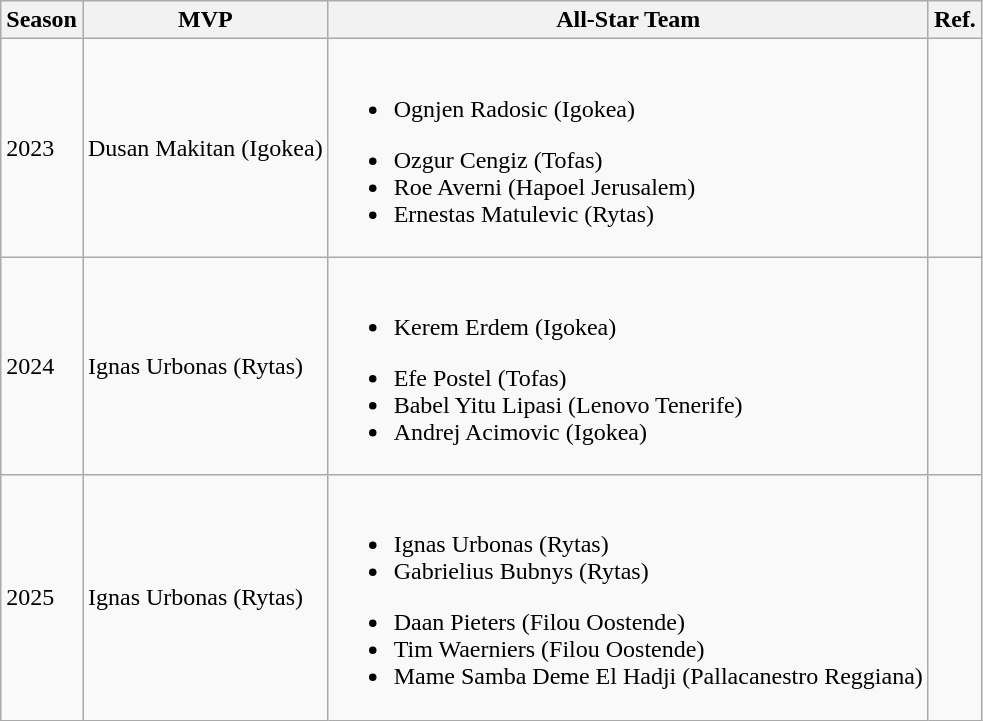<table class="wikitable">
<tr>
<th>Season</th>
<th>MVP</th>
<th>All-Star Team</th>
<th>Ref.</th>
</tr>
<tr>
<td>2023</td>
<td>Dusan Makitan (Igokea)</td>
<td><br><ul><li>Ognjen Radosic (Igokea)</li></ul><ul><li>Ozgur Cengiz (Tofas)</li><li>Roe Averni (Hapoel Jerusalem)</li><li>Ernestas Matulevic (Rytas)</li></ul></td>
<td></td>
</tr>
<tr>
<td>2024</td>
<td>Ignas Urbonas (Rytas)</td>
<td><br><ul><li>Kerem Erdem (Igokea)</li></ul><ul><li>Efe Postel (Tofas)</li><li>Babel Yitu Lipasi (Lenovo Tenerife)</li><li>Andrej Acimovic (Igokea)</li></ul></td>
<td></td>
</tr>
<tr>
<td>2025</td>
<td>Ignas Urbonas (Rytas)</td>
<td><br><ul><li>Ignas Urbonas (Rytas)</li><li>Gabrielius Bubnys (Rytas)</li></ul><ul><li>Daan Pieters (Filou Oostende)</li><li>Tim Waerniers (Filou Oostende)</li><li>Mame Samba Deme El Hadji (Pallacanestro Reggiana)</li></ul></td>
<td></td>
</tr>
</table>
